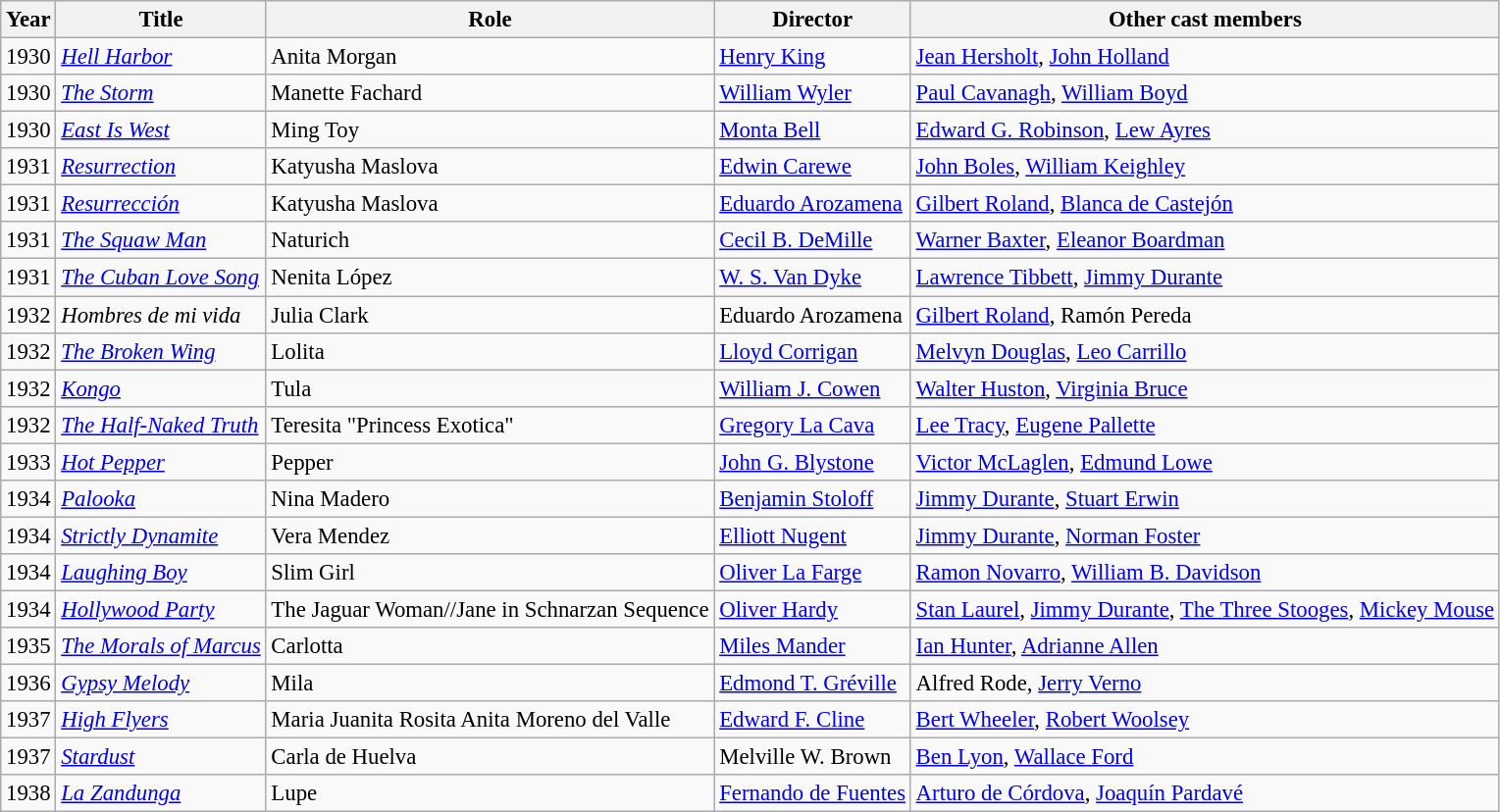<table class="wikitable" style="font-size: 95%;">
<tr>
<th>Year</th>
<th>Title</th>
<th>Role</th>
<th>Director</th>
<th>Other cast members</th>
</tr>
<tr>
<td>1930</td>
<td><em><a href='#'>Hell Harbor</a></em></td>
<td>Anita Morgan</td>
<td><a href='#'>Henry King</a></td>
<td><a href='#'>Jean Hersholt</a>, <a href='#'>John Holland</a></td>
</tr>
<tr>
<td>1930</td>
<td><em><a href='#'>The Storm</a></em></td>
<td>Manette Fachard</td>
<td><a href='#'>William Wyler</a></td>
<td><a href='#'>Paul Cavanagh</a>, <a href='#'>William Boyd</a></td>
</tr>
<tr>
<td>1930</td>
<td><em><a href='#'>East Is West</a></em></td>
<td>Ming Toy</td>
<td><a href='#'>Monta Bell</a></td>
<td><a href='#'>Edward G. Robinson</a>, <a href='#'>Lew Ayres</a></td>
</tr>
<tr>
<td>1931</td>
<td><em><a href='#'>Resurrection</a></em></td>
<td>Katyusha Maslova</td>
<td><a href='#'>Edwin Carewe</a></td>
<td><a href='#'>John Boles</a>, <a href='#'>William Keighley</a></td>
</tr>
<tr>
<td>1931</td>
<td><em><a href='#'>Resurrección</a></em></td>
<td>Katyusha Maslova</td>
<td><a href='#'>Eduardo Arozamena</a></td>
<td><a href='#'>Gilbert Roland</a>, <a href='#'>Blanca de Castejón</a></td>
</tr>
<tr>
<td>1931</td>
<td><em><a href='#'>The Squaw Man</a></em></td>
<td>Naturich</td>
<td><a href='#'>Cecil B. DeMille</a></td>
<td><a href='#'>Warner Baxter</a>, <a href='#'>Eleanor Boardman</a></td>
</tr>
<tr>
<td>1931</td>
<td><em><a href='#'>The Cuban Love Song</a></em></td>
<td>Nenita López</td>
<td><a href='#'>W. S. Van Dyke</a></td>
<td><a href='#'>Lawrence Tibbett</a>, <a href='#'>Jimmy Durante</a></td>
</tr>
<tr>
<td>1932</td>
<td><em>Hombres de mi vida</em></td>
<td>Julia Clark</td>
<td>Eduardo Arozamena</td>
<td><a href='#'>Gilbert Roland</a>, Ramón Pereda</td>
</tr>
<tr>
<td>1932</td>
<td><em><a href='#'>The Broken Wing</a></em></td>
<td>Lolita</td>
<td><a href='#'>Lloyd Corrigan</a></td>
<td><a href='#'>Melvyn Douglas</a>, <a href='#'>Leo Carrillo</a></td>
</tr>
<tr>
<td>1932</td>
<td><em><a href='#'>Kongo</a></em></td>
<td>Tula</td>
<td><a href='#'>William J. Cowen</a></td>
<td><a href='#'>Walter Huston</a>, <a href='#'>Virginia Bruce</a></td>
</tr>
<tr>
<td>1932</td>
<td><em><a href='#'>The Half-Naked Truth</a></em></td>
<td>Teresita "Princess Exotica"</td>
<td><a href='#'>Gregory La Cava</a></td>
<td><a href='#'>Lee Tracy</a>, <a href='#'>Eugene Pallette</a></td>
</tr>
<tr>
<td>1933</td>
<td><em><a href='#'>Hot Pepper</a></em></td>
<td>Pepper</td>
<td><a href='#'>John G. Blystone</a></td>
<td><a href='#'>Victor McLaglen</a>, <a href='#'>Edmund Lowe</a></td>
</tr>
<tr>
<td>1934</td>
<td><em><a href='#'>Palooka</a></em></td>
<td>Nina Madero</td>
<td><a href='#'>Benjamin Stoloff</a></td>
<td><a href='#'>Jimmy Durante</a>, <a href='#'>Stuart Erwin</a></td>
</tr>
<tr>
<td>1934</td>
<td><em><a href='#'>Strictly Dynamite</a></em></td>
<td>Vera Mendez</td>
<td><a href='#'>Elliott Nugent</a></td>
<td><a href='#'>Jimmy Durante</a>, <a href='#'>Norman Foster</a></td>
</tr>
<tr>
<td>1934</td>
<td><em><a href='#'>Laughing Boy</a></em></td>
<td>Slim Girl</td>
<td><a href='#'>Oliver La Farge</a></td>
<td><a href='#'>Ramon Novarro</a>, <a href='#'>William B. Davidson</a></td>
</tr>
<tr>
<td>1934</td>
<td><em><a href='#'>Hollywood Party</a></em></td>
<td>The Jaguar Woman//Jane in Schnarzan Sequence</td>
<td><a href='#'>Oliver Hardy</a></td>
<td><a href='#'>Stan Laurel</a>, <a href='#'>Jimmy Durante</a>, <a href='#'>The Three Stooges</a>, <a href='#'>Mickey Mouse</a></td>
</tr>
<tr>
<td>1935</td>
<td><em><a href='#'>The Morals of Marcus</a></em></td>
<td>Carlotta</td>
<td><a href='#'>Miles Mander</a></td>
<td><a href='#'>Ian Hunter</a>, <a href='#'>Adrianne Allen</a></td>
</tr>
<tr>
<td>1936</td>
<td><em><a href='#'>Gypsy Melody</a></em></td>
<td>Mila</td>
<td><a href='#'>Edmond T. Gréville</a></td>
<td>Alfred Rode, <a href='#'>Jerry Verno</a></td>
</tr>
<tr>
<td>1937</td>
<td><em><a href='#'>High Flyers</a></em></td>
<td>Maria Juanita Rosita Anita Moreno del Valle</td>
<td><a href='#'>Edward F. Cline</a></td>
<td><a href='#'>Bert Wheeler</a>, <a href='#'>Robert Woolsey</a></td>
</tr>
<tr>
<td>1937</td>
<td><em><a href='#'>Stardust</a></em></td>
<td>Carla de Huelva</td>
<td>Melville W. Brown</td>
<td><a href='#'>Ben Lyon</a>, <a href='#'>Wallace Ford</a></td>
</tr>
<tr>
<td>1938</td>
<td><em><a href='#'>La Zandunga</a></em></td>
<td>Lupe</td>
<td><a href='#'>Fernando de Fuentes</a></td>
<td><a href='#'>Arturo de Córdova</a>, <a href='#'>Joaquín Pardavé</a></td>
</tr>
</table>
